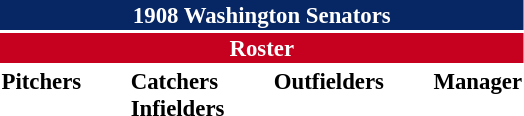<table class="toccolours" style="font-size: 95%;">
<tr>
<th colspan="10" style="background-color: #072764; color: white; text-align: center;">1908 Washington Senators</th>
</tr>
<tr>
<td colspan="10" style="background-color: #c6011f; color: white; text-align: center;"><strong>Roster</strong></td>
</tr>
<tr>
<td valign="top"><strong>Pitchers</strong><br>









</td>
<td width="25px"></td>
<td valign="top"><strong>Catchers</strong><br>


<strong>Infielders</strong>





</td>
<td width="25px"></td>
<td valign="top"><strong>Outfielders</strong><br>



</td>
<td width="25px"></td>
<td valign="top"><strong>Manager</strong><br></td>
</tr>
</table>
